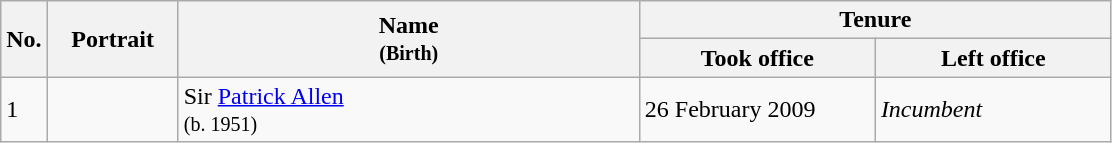<table class="wikitable">
<tr>
<th scope="col" style="width:20px;" rowspan="2">No.</th>
<th scope="col" style="width:80px;" rowspan="2">Portrait</th>
<th scope="col" style="width:300px;" rowspan="2">Name<br><small>(Birth)</small></th>
<th scope="col" style="width:300px;" colspan="2">Tenure</th>
</tr>
<tr>
<th scope="col" style="width:150px;">Took office</th>
<th scope="col" style="width:150px;">Left office</th>
</tr>
<tr>
<td>1</td>
<td style="text-align: center;"></td>
<td>Sir <a href='#'>Patrick Allen</a><br><small>(b. 1951)</small></td>
<td>26 February 2009</td>
<td><em>Incumbent</em></td>
</tr>
</table>
